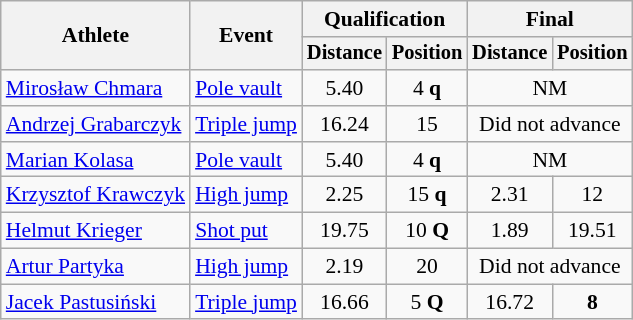<table class=wikitable style="font-size:90%">
<tr>
<th rowspan="2">Athlete</th>
<th rowspan="2">Event</th>
<th colspan="2">Qualification</th>
<th colspan="2">Final</th>
</tr>
<tr style="font-size:95%">
<th>Distance</th>
<th>Position</th>
<th>Distance</th>
<th>Position</th>
</tr>
<tr align=center>
<td align=left><a href='#'>Mirosław Chmara</a></td>
<td align=left><a href='#'>Pole vault</a></td>
<td>5.40</td>
<td>4 <strong>q</strong></td>
<td colspan=2>NM</td>
</tr>
<tr align=center>
<td align=left><a href='#'>Andrzej Grabarczyk</a></td>
<td align=left><a href='#'>Triple jump</a></td>
<td>16.24</td>
<td>15</td>
<td colspan=2>Did not advance</td>
</tr>
<tr align=center>
<td align=left><a href='#'>Marian Kolasa</a></td>
<td align=left><a href='#'>Pole vault</a></td>
<td>5.40</td>
<td>4 <strong>q</strong></td>
<td colspan=2>NM</td>
</tr>
<tr align=center>
<td align=left><a href='#'>Krzysztof Krawczyk</a></td>
<td align=left><a href='#'>High jump</a></td>
<td>2.25</td>
<td>15 <strong>q</strong></td>
<td>2.31</td>
<td>12</td>
</tr>
<tr align=center>
<td align=left><a href='#'>Helmut Krieger</a></td>
<td align=left><a href='#'>Shot put</a></td>
<td>19.75</td>
<td>10 <strong>Q</strong></td>
<td>1.89</td>
<td>19.51</td>
</tr>
<tr align=center>
<td align=left><a href='#'>Artur Partyka</a></td>
<td align=left><a href='#'>High jump</a></td>
<td>2.19</td>
<td>20</td>
<td colspan=2>Did not advance</td>
</tr>
<tr align=center>
<td align=left><a href='#'>Jacek Pastusiński</a></td>
<td align=left><a href='#'>Triple jump</a></td>
<td>16.66</td>
<td>5 <strong>Q</strong></td>
<td>16.72</td>
<td><strong>8</strong></td>
</tr>
</table>
